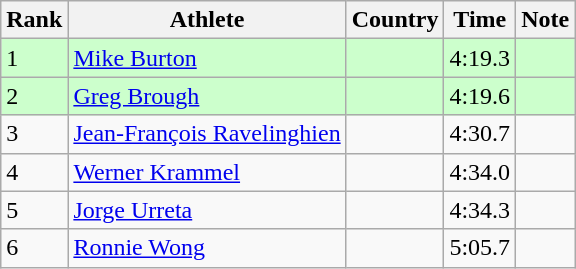<table class="wikitable sortable">
<tr>
<th>Rank</th>
<th>Athlete</th>
<th>Country</th>
<th>Time</th>
<th>Note</th>
</tr>
<tr bgcolor=#CCFFCC>
<td>1</td>
<td><a href='#'>Mike Burton</a></td>
<td></td>
<td>4:19.3</td>
<td></td>
</tr>
<tr bgcolor=#CCFFCC>
<td>2</td>
<td><a href='#'>Greg Brough</a></td>
<td></td>
<td>4:19.6</td>
<td></td>
</tr>
<tr>
<td>3</td>
<td><a href='#'>Jean-François Ravelinghien</a></td>
<td></td>
<td>4:30.7</td>
<td></td>
</tr>
<tr>
<td>4</td>
<td><a href='#'>Werner Krammel</a></td>
<td></td>
<td>4:34.0</td>
<td></td>
</tr>
<tr>
<td>5</td>
<td><a href='#'>Jorge Urreta</a></td>
<td></td>
<td>4:34.3</td>
<td></td>
</tr>
<tr>
<td>6</td>
<td><a href='#'>Ronnie Wong</a></td>
<td></td>
<td>5:05.7</td>
<td></td>
</tr>
</table>
